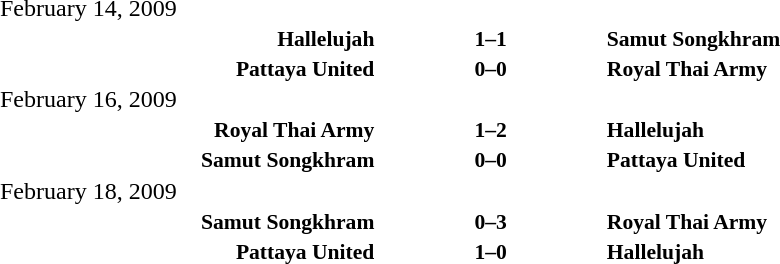<table width=100% cellspacing=1>
<tr>
<th width=20%></th>
<th width=12%></th>
<th width=20%></th>
<th></th>
</tr>
<tr>
<td>February 14, 2009</td>
</tr>
<tr style=font-size:90%>
<td align=right><strong>Hallelujah</strong></td>
<td align=center><strong>1–1</strong></td>
<td><strong>Samut Songkhram</strong></td>
<td></td>
<td></td>
</tr>
<tr style=font-size:90%>
<td align=right><strong>Pattaya United</strong></td>
<td align=center><strong>0–0</strong></td>
<td><strong>Royal Thai Army</strong></td>
<td></td>
<td></td>
</tr>
<tr>
<td>February 16, 2009</td>
</tr>
<tr style=font-size:90%>
<td align=right><strong>Royal Thai Army</strong></td>
<td align=center><strong>1–2</strong></td>
<td><strong>Hallelujah</strong></td>
<td></td>
<td></td>
</tr>
<tr style=font-size:90%>
<td align=right><strong>Samut Songkhram</strong></td>
<td align=center><strong>0–0</strong></td>
<td><strong>Pattaya United</strong></td>
<td></td>
<td></td>
</tr>
<tr>
<td>February 18, 2009</td>
</tr>
<tr style=font-size:90%>
<td align=right><strong>Samut Songkhram</strong></td>
<td align=center><strong>0–3</strong></td>
<td><strong>Royal Thai Army</strong></td>
<td></td>
<td></td>
</tr>
<tr style=font-size:90%>
<td align=right><strong>Pattaya United</strong></td>
<td align=center><strong>1–0</strong></td>
<td><strong>Hallelujah</strong></td>
<td></td>
<td></td>
</tr>
</table>
